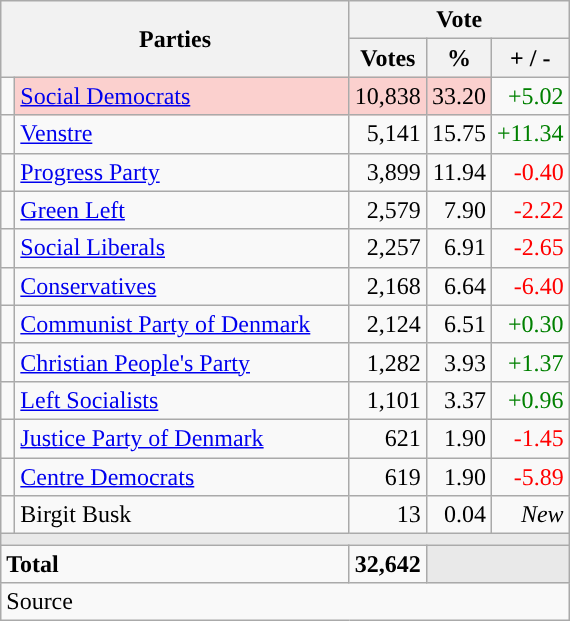<table class="wikitable" style="text-align:right;">
<tr>
<th style="text-align:centre;" rowspan="2" colspan="2" width="225">Parties</th>
<th colspan="3">Vote</th>
</tr>
<tr>
<th width="15">Votes</th>
<th width="15">%</th>
<th width="15">+ / -</th>
</tr>
<tr>
<td width="2" style="color:inherit;background:"></td>
<td bgcolor=#fbd0ce  align="left"><a href='#'>Social Democrats</a></td>
<td bgcolor=#fbd0ce>10,838</td>
<td bgcolor=#fbd0ce>33.20</td>
<td style=color:green;>+5.02</td>
</tr>
<tr>
<td width="2" style="color:inherit;background:"></td>
<td align="left"><a href='#'>Venstre</a></td>
<td>5,141</td>
<td>15.75</td>
<td style=color:green;>+11.34</td>
</tr>
<tr>
<td width="2" style="color:inherit;background:"></td>
<td align="left"><a href='#'>Progress Party</a></td>
<td>3,899</td>
<td>11.94</td>
<td style=color:red;>-0.40</td>
</tr>
<tr>
<td width="2" style="color:inherit;background:"></td>
<td align="left"><a href='#'>Green Left</a></td>
<td>2,579</td>
<td>7.90</td>
<td style=color:red;>-2.22</td>
</tr>
<tr>
<td width="2" style="color:inherit;background:"></td>
<td align="left"><a href='#'>Social Liberals</a></td>
<td>2,257</td>
<td>6.91</td>
<td style=color:red;>-2.65</td>
</tr>
<tr>
<td width="2" style="color:inherit;background:"></td>
<td align="left"><a href='#'>Conservatives</a></td>
<td>2,168</td>
<td>6.64</td>
<td style=color:red;>-6.40</td>
</tr>
<tr>
<td width="2" style="color:inherit;background:"></td>
<td align="left"><a href='#'>Communist Party of Denmark</a></td>
<td>2,124</td>
<td>6.51</td>
<td style=color:green;>+0.30</td>
</tr>
<tr>
<td width="2" style="color:inherit;background:"></td>
<td align="left"><a href='#'>Christian People's Party</a></td>
<td>1,282</td>
<td>3.93</td>
<td style=color:green;>+1.37</td>
</tr>
<tr>
<td width="2" style="color:inherit;background:"></td>
<td align="left"><a href='#'>Left Socialists</a></td>
<td>1,101</td>
<td>3.37</td>
<td style=color:green;>+0.96</td>
</tr>
<tr>
<td width="2" style="color:inherit;background:"></td>
<td align="left"><a href='#'>Justice Party of Denmark</a></td>
<td>621</td>
<td>1.90</td>
<td style=color:red;>-1.45</td>
</tr>
<tr>
<td width="2" style="color:inherit;background:"></td>
<td align="left"><a href='#'>Centre Democrats</a></td>
<td>619</td>
<td>1.90</td>
<td style=color:red;>-5.89</td>
</tr>
<tr>
<td width="2" style="color:inherit;background:"></td>
<td align="left">Birgit Busk</td>
<td>13</td>
<td>0.04</td>
<td><em>New</em></td>
</tr>
<tr>
<td colspan="7" bgcolor="#E9E9E9"></td>
</tr>
<tr>
<td align="left" colspan="2"><strong>Total</strong></td>
<td><strong>32,642</strong></td>
<td bgcolor="#E9E9E9" colspan="2"></td>
</tr>
<tr>
<td align="left" colspan="6">Source</td>
</tr>
</table>
